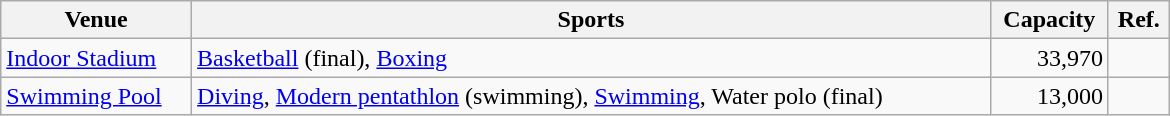<table class="wikitable sortable" width=780px>
<tr>
<th>Venue</th>
<th>Sports</th>
<th>Capacity</th>
<th class="unsortable">Ref.</th>
</tr>
<tr>
<td><a href='#'>Indoor Stadium</a></td>
<td><a href='#'>Basketball</a> (final), <a href='#'>Boxing</a></td>
<td align="right">33,970</td>
<td align=center></td>
</tr>
<tr>
<td><a href='#'>Swimming Pool</a></td>
<td><a href='#'>Diving</a>, <a href='#'>Modern pentathlon</a> (swimming), <a href='#'>Swimming</a>, Water polo (final)</td>
<td align="right">13,000</td>
<td align=center></td>
</tr>
</table>
